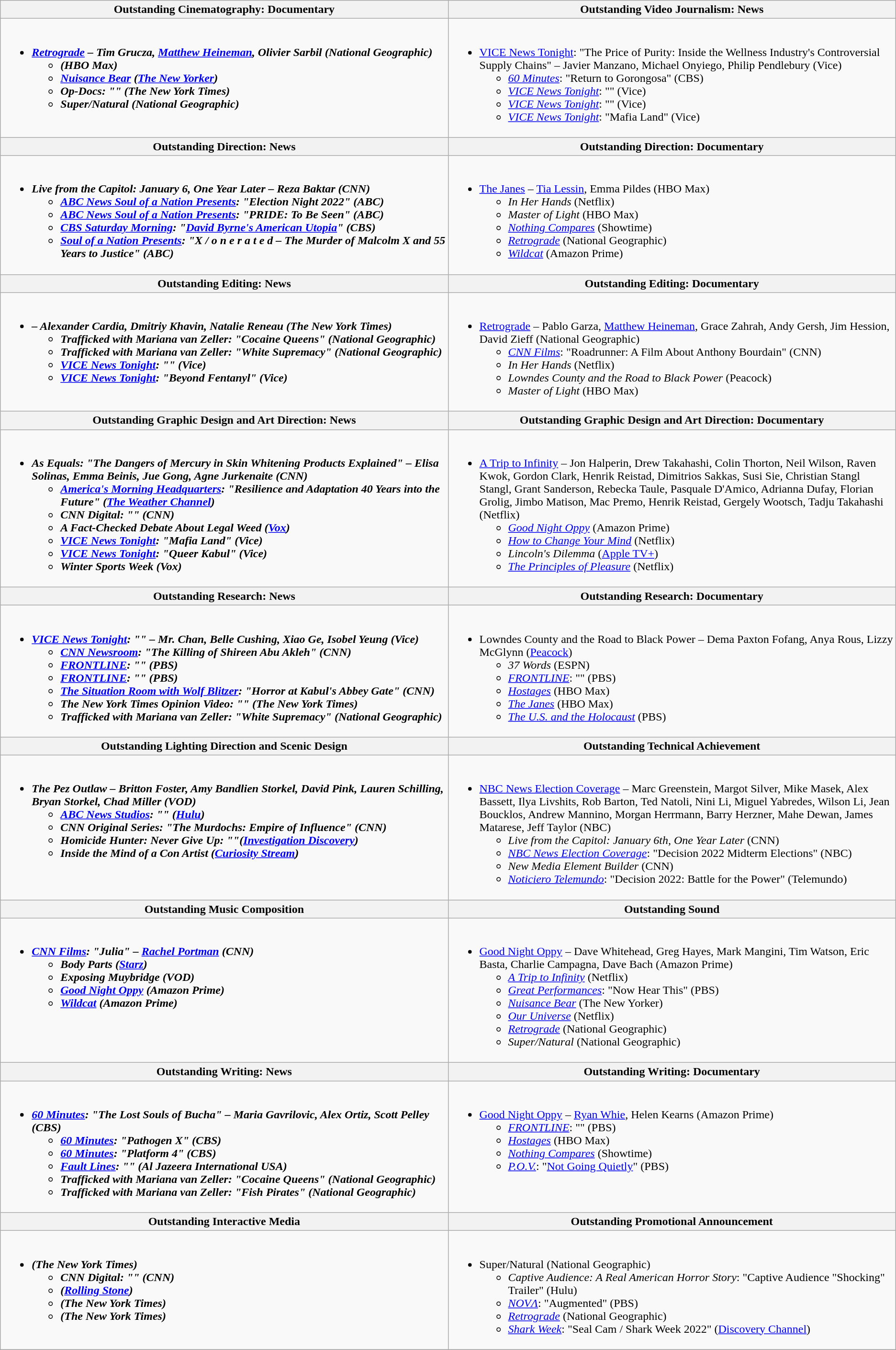<table class=wikitable>
<tr>
<th style="width:50%">Outstanding Cinematography: Documentary</th>
<th style="width:50%">Outstanding Video Journalism: News</th>
</tr>
<tr>
<td valign="top"><br><ul><li><strong><em><a href='#'>Retrograde</a><em> – Tim Grucza, <a href='#'>Matthew Heineman</a>, Olivier Sarbil (National Geographic)<strong><ul><li></em><em> (HBO Max)</li><li></em><a href='#'>Nuisance Bear</a><em> (<a href='#'>The New Yorker</a>)</li><li></em>Op-Docs<em>: "" (The New York Times)</li><li></em>Super/Natural<em> (National Geographic)</li></ul></li></ul></td>
<td valign="top"><br><ul><li></em></strong><a href='#'>VICE News Tonight</a></em>: "The Price of Purity: Inside the Wellness Industry's Controversial Supply Chains" – Javier Manzano, Michael Onyiego, Philip Pendlebury (Vice)</strong><ul><li><em><a href='#'>60 Minutes</a></em>: "Return to Gorongosa" (CBS)</li><li><em><a href='#'>VICE News Tonight</a></em>: "" (Vice)</li><li><em><a href='#'>VICE News Tonight</a></em>: "" (Vice)</li><li><em><a href='#'>VICE News Tonight</a></em>: "Mafia Land" (Vice)</li></ul></li></ul></td>
</tr>
<tr>
<th style="width:50%">Outstanding Direction: News</th>
<th style="width:50%">Outstanding Direction: Documentary</th>
</tr>
<tr>
<td valign="top"><br><ul><li><strong><em>Live from the Capitol: January 6, One Year Later<em> – Reza Baktar (CNN)<strong><ul><li></em><a href='#'>ABC News Soul of a Nation Presents</a><em>: "Election Night 2022" (ABC)</li><li></em><a href='#'>ABC News Soul of a Nation Presents</a><em>: "PRIDE: To Be Seen" (ABC)</li><li></em><a href='#'>CBS Saturday Morning</a><em>: "<a href='#'>David Byrne's American Utopia</a>" (CBS)</li><li></em><a href='#'>Soul of a Nation Presents</a><em>: "X / o n e r a t e d – The Murder of Malcolm X and 55 Years to Justice" (ABC)</li></ul></li></ul></td>
<td valign="top"><br><ul><li></em></strong><a href='#'>The Janes</a></em> – <a href='#'>Tia Lessin</a>, Emma Pildes (HBO Max)</strong><ul><li><em>In Her Hands</em> (Netflix)</li><li><em>Master of Light</em> (HBO Max)</li><li><em><a href='#'>Nothing Compares</a></em> (Showtime)</li><li><em><a href='#'>Retrograde</a></em> (National Geographic)</li><li><em><a href='#'>Wildcat</a></em> (Amazon Prime)</li></ul></li></ul></td>
</tr>
<tr>
<th style="width:50%">Outstanding Editing: News</th>
<th style="width:50%">Outstanding Editing: Documentary</th>
</tr>
<tr>
<td valign="top"><br><ul><li><strong><em><em> – Alexander Cardia, Dmitriy Khavin, Natalie Reneau (The New York Times)<strong><ul><li></em>Trafficked with Mariana van Zeller<em>: "Cocaine Queens" (National Geographic)</li><li></em>Trafficked with Mariana van Zeller<em>: "White Supremacy" (National Geographic)</li><li></em><a href='#'>VICE News Tonight</a><em>: "" (Vice)</li><li></em><a href='#'>VICE News Tonight</a><em>: "Beyond Fentanyl" (Vice)</li></ul></li></ul></td>
<td valign="top"><br><ul><li></em></strong><a href='#'>Retrograde</a></em> – Pablo Garza, <a href='#'>Matthew Heineman</a>, Grace Zahrah, Andy Gersh, Jim Hession, David Zieff (National Geographic)</strong><ul><li><em><a href='#'>CNN Films</a></em>: "Roadrunner: A Film About Anthony Bourdain" (CNN)</li><li><em>In Her Hands</em> (Netflix)</li><li><em>Lowndes County and the Road to Black Power</em> (Peacock)</li><li><em>Master of Light</em> (HBO Max)</li></ul></li></ul></td>
</tr>
<tr>
<th style="width:50%">Outstanding Graphic Design and Art Direction: News</th>
<th style="width:50%">Outstanding Graphic Design and Art Direction: Documentary</th>
</tr>
<tr>
<td valign="top"><br><ul><li><strong><em>As Equals<em>: "The Dangers of Mercury in Skin Whitening Products Explained" – Elisa Solinas, Emma Beinis, Jue Gong, Agne Jurkenaite (CNN)<strong><ul><li></em><a href='#'>America's Morning Headquarters</a><em>: "Resilience and Adaptation 40 Years into the Future" (<a href='#'>The Weather Channel</a>)</li><li></em>CNN Digital<em>: "" (CNN)</li><li></em>A Fact-Checked Debate About Legal Weed<em> (<a href='#'>Vox</a>)</li><li></em><a href='#'>VICE News Tonight</a><em>: "Mafia Land" (Vice)</li><li></em><a href='#'>VICE News Tonight</a><em>: "Queer Kabul" (Vice)</li><li></em>Winter Sports Week<em> (Vox)</li></ul></li></ul></td>
<td valign="top"><br><ul><li></em></strong><a href='#'>A Trip to Infinity</a></em> – Jon Halperin, Drew Takahashi, Colin Thorton, Neil Wilson, Raven Kwok, Gordon Clark, Henrik Reistad, Dimitrios Sakkas, Susi Sie, Christian Stangl Stangl, Grant Sanderson, Rebecka Taule, Pasquale D'Amico, Adrianna Dufay, Florian Grolig, Jimbo Matison, Mac Premo, Henrik Reistad, Gergely Wootsch, Tadju Takahashi  (Netflix)</strong><ul><li><em><a href='#'>Good Night Oppy</a></em> (Amazon Prime)</li><li><em><a href='#'>How to Change Your Mind</a></em> (Netflix)</li><li><em>Lincoln's Dilemma</em> (<a href='#'>Apple TV+</a>)</li><li><em><a href='#'>The Principles of Pleasure</a></em> (Netflix)</li></ul></li></ul></td>
</tr>
<tr>
<th style="width:50%">Outstanding Research: News</th>
<th style="width:50%">Outstanding Research: Documentary</th>
</tr>
<tr>
<td valign="top"><br><ul><li><strong><em><a href='#'>VICE News Tonight</a><em>: "" – Mr. Chan, Belle Cushing, Xiao Ge, Isobel Yeung (Vice)<strong><ul><li></em><a href='#'>CNN Newsroom</a><em>: "The Killing of Shireen Abu Akleh" (CNN)</li><li></em><a href='#'>FRONTLINE</a><em>: "" (PBS)</li><li></em><a href='#'>FRONTLINE</a><em>: "" (PBS)</li><li></em><a href='#'>The Situation Room with Wolf Blitzer</a><em>: "Horror at Kabul's Abbey Gate" (CNN)</li><li></em>The New York Times Opinion Video<em>: "" (The New York Times)</li><li></em>Trafficked with Mariana van Zeller<em>: "White Supremacy" (National Geographic)</li></ul></li></ul></td>
<td valign="top"><br><ul><li></em></strong>Lowndes County and the Road to Black Power</em> – Dema Paxton Fofang, Anya Rous, Lizzy McGlynn (<a href='#'>Peacock</a>)</strong><ul><li><em>37 Words</em> (ESPN)</li><li><em><a href='#'>FRONTLINE</a></em>: "" (PBS)</li><li><em><a href='#'>Hostages</a></em> (HBO Max)</li><li><em><a href='#'>The Janes</a></em> (HBO Max)</li><li><em><a href='#'>The U.S. and the Holocaust</a></em> (PBS)</li></ul></li></ul></td>
</tr>
<tr>
<th style="width:50%">Outstanding Lighting Direction and Scenic Design</th>
<th style="width:50%">Outstanding Technical Achievement</th>
</tr>
<tr>
<td valign="top"><br><ul><li><strong><em>The Pez Outlaw<em> – Britton Foster, Amy Bandlien Storkel, David Pink, Lauren Schilling, Bryan Storkel, Chad Miller (VOD)<strong><ul><li></em><a href='#'>ABC News Studios</a><em>: "" (<a href='#'>Hulu</a>)</li><li></em>CNN Original Series<em>: "The Murdochs: Empire of Influence" (CNN)</li><li></em>Homicide Hunter: Never Give Up<em>: ""(<a href='#'>Investigation Discovery</a>)</li><li></em>Inside the Mind of a Con Artist<em> (<a href='#'>Curiosity Stream</a>)</li></ul></li></ul></td>
<td valign="top"><br><ul><li></em></strong><a href='#'>NBC News Election Coverage</a></em> – Marc Greenstein, Margot Silver, Mike Masek, Alex Bassett, Ilya Livshits, Rob Barton, Ted Natoli, Nini Li, Miguel Yabredes, Wilson Li, Jean Boucklos, Andrew Mannino, Morgan Herrmann, Barry Herzner, Mahe Dewan, James Matarese, Jeff Taylor (NBC)</strong><ul><li><em>Live from the Capitol: January 6th, One Year Later</em> (CNN)</li><li><em><a href='#'>NBC News Election Coverage</a></em>: "Decision 2022 Midterm Elections" (NBC)</li><li><em>New Media Element Builder</em> (CNN)</li><li><em><a href='#'>Noticiero Telemundo</a></em>: "Decision 2022: Battle for the Power" (Telemundo)</li></ul></li></ul></td>
</tr>
<tr>
<th style="width:50%">Outstanding Music Composition</th>
<th style="width:50%">Outstanding Sound</th>
</tr>
<tr>
<td valign="top"><br><ul><li><strong><em><a href='#'>CNN Films</a><em>: "Julia" – <a href='#'>Rachel Portman</a> (CNN)<strong><ul><li></em>Body Parts<em> (<a href='#'>Starz</a>)</li><li></em>Exposing Muybridge<em> (VOD)</li><li></em><a href='#'>Good Night Oppy</a><em> (Amazon Prime)</li><li></em><a href='#'>Wildcat</a><em> (Amazon Prime)</li></ul></li></ul></td>
<td valign="top"><br><ul><li></em></strong><a href='#'>Good Night Oppy</a></em> – Dave Whitehead, Greg Hayes, Mark Mangini, Tim Watson, Eric Basta, Charlie Campagna, Dave Bach (Amazon Prime)</strong><ul><li><em><a href='#'>A Trip to Infinity</a></em> (Netflix)</li><li><em><a href='#'>Great Performances</a></em>: "Now Hear This" (PBS)</li><li><em><a href='#'>Nuisance Bear</a></em> (The New Yorker)</li><li><em><a href='#'>Our Universe</a></em> (Netflix)</li><li><em><a href='#'>Retrograde</a></em> (National Geographic)</li><li><em>Super/Natural</em> (National Geographic)</li></ul></li></ul></td>
</tr>
<tr>
<th style="width:50%">Outstanding Writing: News</th>
<th style="width:50%">Outstanding Writing: Documentary</th>
</tr>
<tr>
<td valign="top"><br><ul><li><strong><em><a href='#'>60 Minutes</a><em>: "The Lost Souls of Bucha" – Maria Gavrilovic, Alex Ortiz, Scott Pelley (CBS)<strong><ul><li></em><a href='#'>60 Minutes</a><em>: "Pathogen X" (CBS)</li><li></em><a href='#'>60 Minutes</a><em>: "Platform 4" (CBS)</li><li></em><a href='#'>Fault Lines</a><em>: "" (Al Jazeera International USA)</li><li></em>Trafficked with Mariana van Zeller<em>: "Cocaine Queens" (National Geographic)</li><li></em>Trafficked with Mariana van Zeller<em>: "Fish Pirates" (National Geographic)</li></ul></li></ul></td>
<td valign="top"><br><ul><li></em></strong><a href='#'>Good Night Oppy</a></em> – <a href='#'>Ryan Whie</a>, Helen Kearns (Amazon Prime)</strong><ul><li><em><a href='#'>FRONTLINE</a></em>: "" (PBS)</li><li><em><a href='#'>Hostages</a></em> (HBO Max)</li><li><em><a href='#'>Nothing Compares</a></em> (Showtime)</li><li><em><a href='#'>P.O.V.</a></em>: "<a href='#'>Not Going Quietly</a>" (PBS)</li></ul></li></ul></td>
</tr>
<tr>
<th style="width:50%">Outstanding Interactive Media</th>
<th style="width:50%">Outstanding Promotional Announcement</th>
</tr>
<tr>
<td valign="top"><br><ul><li><strong><em><em> (The New York Times)<strong><ul><li></em>CNN Digital<em>: "" (CNN)</li><li></em><em> (<a href='#'>Rolling Stone</a>)</li><li></em><em> (The New York Times)</li><li></em><em> (The New York Times)</li></ul></li></ul></td>
<td valign="top"><br><ul><li></em></strong>Super/Natural</em> (National Geographic)</strong><ul><li><em>Captive Audience: A Real American Horror Story</em>: "Captive Audience "Shocking" Trailer" (Hulu)</li><li><em><a href='#'>NOVΛ</a></em>: "Augmented" (PBS)</li><li><em><a href='#'>Retrograde</a></em> (National Geographic)</li><li><em><a href='#'>Shark Week</a></em>: "Seal Cam / Shark Week 2022" (<a href='#'>Discovery Channel</a>)</li></ul></li></ul></td>
</tr>
<tr>
</tr>
</table>
